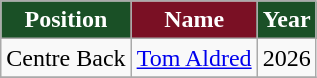<table class="wikitable" "margin-left:1em;style="text-align:center;float:center">
<tr>
<th style="background:#1A5026; color:white; text-align:center;">Position</th>
<th style="background:#7A1024; color:white; text-align:center;">Name</th>
<th style="background:#1A5026; color:white; text-align:center;">Year</th>
</tr>
<tr>
<td>Centre Back</td>
<td> <a href='#'>Tom Aldred</a></td>
<td>2026</td>
</tr>
<tr>
</tr>
</table>
